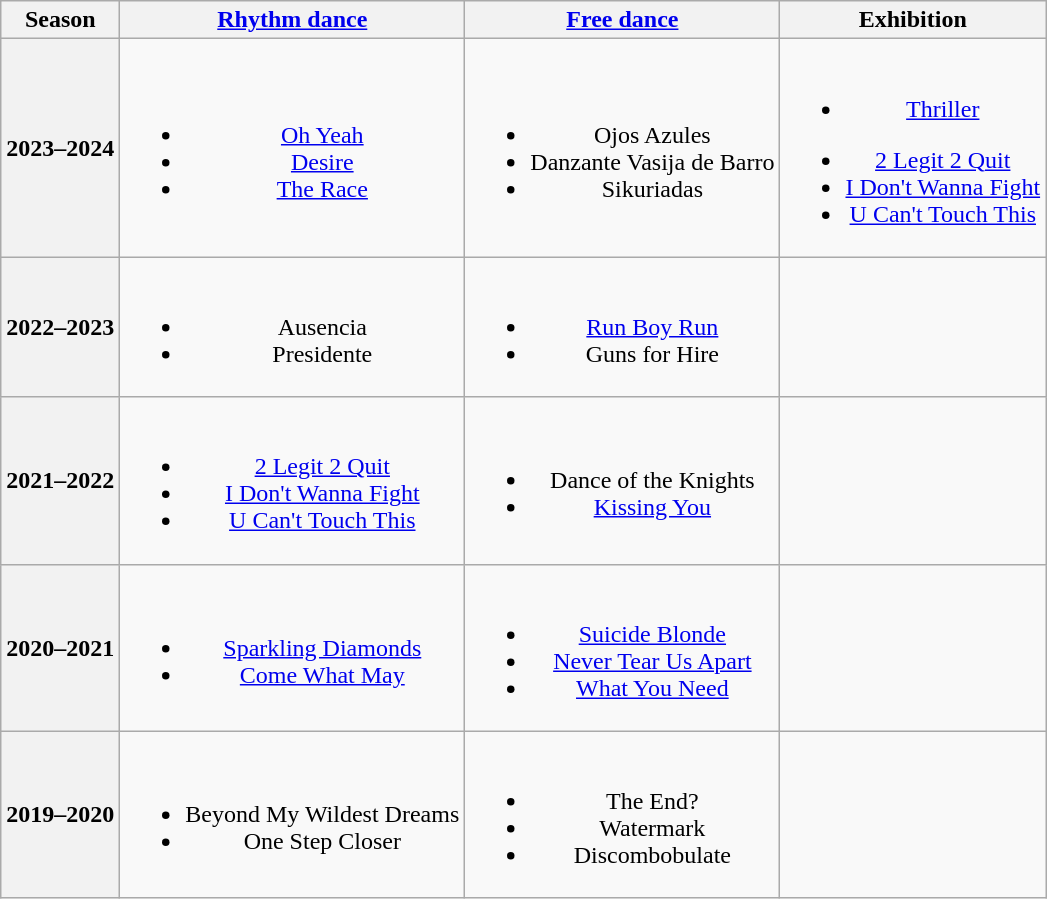<table class=wikitable style=text-align:center>
<tr>
<th>Season</th>
<th><a href='#'>Rhythm dance</a></th>
<th><a href='#'>Free dance</a></th>
<th>Exhibition</th>
</tr>
<tr>
<th>2023–2024 <br></th>
<td><br><ul><li><a href='#'>Oh Yeah</a></li><li><a href='#'>Desire</a></li><li><a href='#'>The Race</a> <br> </li></ul></td>
<td><br><ul><li>Ojos Azules <br> </li><li>Danzante Vasija de Barro <br> </li><li>Sikuriadas <br> </li></ul></td>
<td><br><ul><li><a href='#'>Thriller</a> <br> </li></ul><ul><li><a href='#'>2 Legit 2 Quit</a> <br> </li><li><a href='#'>I Don't Wanna Fight</a> <br> </li><li><a href='#'>U Can't Touch This</a> <br> </li></ul></td>
</tr>
<tr>
<th>2022–2023 <br></th>
<td><br><ul><li>Ausencia</li><li>Presidente <br> </li></ul></td>
<td><br><ul><li><a href='#'>Run Boy Run</a></li><li>Guns for Hire <br> </li></ul></td>
<td></td>
</tr>
<tr>
<th>2021–2022</th>
<td><br><ul><li><a href='#'>2 Legit 2 Quit</a> <br> </li><li><a href='#'>I Don't Wanna Fight</a> <br> </li><li><a href='#'>U Can't Touch This</a> <br> </li></ul></td>
<td><br><ul><li>Dance of the Knights <br> </li><li><a href='#'>Kissing You</a> <br> </li></ul></td>
<td></td>
</tr>
<tr>
<th>2020–2021 <br></th>
<td><br><ul><li><a href='#'>Sparkling Diamonds</a> <br> </li><li><a href='#'>Come What May</a> <br> </li></ul></td>
<td><br><ul><li><a href='#'>Suicide Blonde</a></li><li><a href='#'>Never Tear Us Apart</a></li><li><a href='#'>What You Need</a> <br> </li></ul></td>
<td></td>
</tr>
<tr>
<th>2019–2020 <br></th>
<td><br><ul><li>Beyond My Wildest Dreams</li><li>One Step Closer <br> </li></ul></td>
<td><br><ul><li>The End? <br> </li><li>Watermark <br> </li><li>Discombobulate <br> </li></ul></td>
<td></td>
</tr>
</table>
